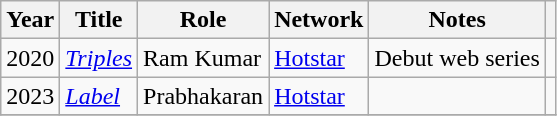<table class="wikitable">
<tr>
<th>Year</th>
<th>Title</th>
<th>Role</th>
<th>Network</th>
<th>Notes</th>
<th scope="col" class="unsortable"></th>
</tr>
<tr>
<td>2020</td>
<td><em><a href='#'>Triples</a></em></td>
<td>Ram Kumar</td>
<td><a href='#'>Hotstar</a></td>
<td>Debut web series</td>
<td></td>
</tr>
<tr>
<td>2023</td>
<td><em><a href='#'>Label</a></em></td>
<td>Prabhakaran</td>
<td><a href='#'>Hotstar</a></td>
<td></td>
<td></td>
</tr>
<tr>
</tr>
</table>
